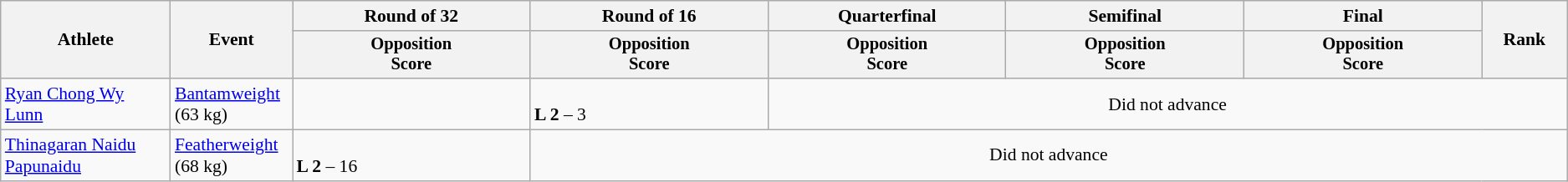<table class="wikitable" style="text-align:left; font-size:90%">
<tr>
<th rowspan=2 width="10%">Athlete</th>
<th rowspan=2 width="6%">Event</th>
<th width="14%">Round of 32</th>
<th width="14%">Round of 16</th>
<th width="14%">Quarterfinal</th>
<th width="14%">Semifinal</th>
<th width="14%">Final</th>
<th rowspan=2 width="5%">Rank</th>
</tr>
<tr style="font-size:95%">
<th>Opposition<br>Score</th>
<th>Opposition<br>Score</th>
<th>Opposition<br>Score</th>
<th>Opposition<br>Score</th>
<th>Opposition<br>Score</th>
</tr>
<tr>
<td><a href='#'>Ryan Chong Wy Lunn</a></td>
<td><a href='#'>Bantamweight</a> (63 kg)</td>
<td></td>
<td><br><strong>L 2</strong> – 3</td>
<td colspan=4 align=center>Did not advance</td>
</tr>
<tr>
<td><a href='#'>Thinagaran Naidu Papunaidu</a></td>
<td><a href='#'>Featherweight</a> (68 kg)</td>
<td><br><strong>L 2</strong> – 16</td>
<td colspan=5 align=center>Did not advance</td>
</tr>
</table>
